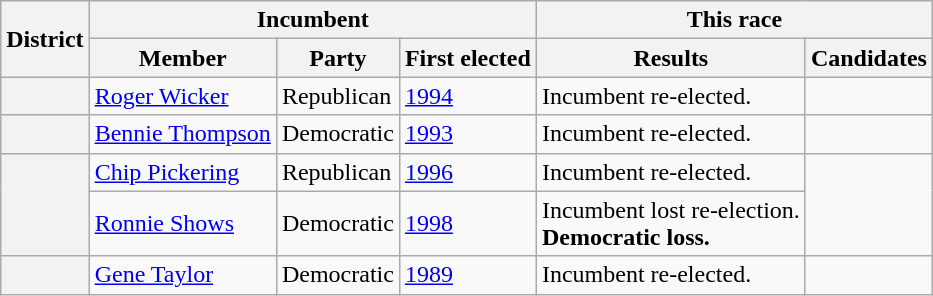<table class=wikitable>
<tr>
<th rowspan=2>District</th>
<th colspan=3>Incumbent</th>
<th colspan=2>This race</th>
</tr>
<tr>
<th>Member</th>
<th>Party</th>
<th>First elected</th>
<th>Results</th>
<th>Candidates</th>
</tr>
<tr>
<th></th>
<td><a href='#'>Roger Wicker</a></td>
<td>Republican</td>
<td><a href='#'>1994</a></td>
<td>Incumbent re-elected.</td>
<td nowrap></td>
</tr>
<tr>
<th></th>
<td><a href='#'>Bennie Thompson</a></td>
<td>Democratic</td>
<td><a href='#'>1993 </a></td>
<td>Incumbent re-elected.</td>
<td nowrap></td>
</tr>
<tr>
<th rowspan=2></th>
<td><a href='#'>Chip Pickering</a></td>
<td>Republican</td>
<td><a href='#'>1996</a></td>
<td>Incumbent re-elected.</td>
<td rowspan=2 nowrap></td>
</tr>
<tr>
<td><a href='#'>Ronnie Shows</a><br></td>
<td>Democratic</td>
<td><a href='#'>1998</a></td>
<td>Incumbent lost re-election.<br><strong>Democratic loss.</strong></td>
</tr>
<tr>
<th></th>
<td><a href='#'>Gene Taylor</a><br></td>
<td>Democratic</td>
<td><a href='#'>1989 </a></td>
<td>Incumbent re-elected.</td>
<td nowrap></td>
</tr>
</table>
